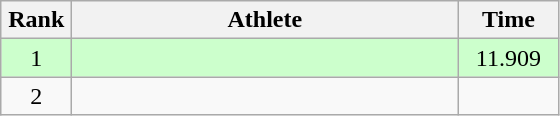<table class=wikitable style="text-align:center">
<tr>
<th width=40>Rank</th>
<th width=250>Athlete</th>
<th width=60>Time</th>
</tr>
<tr bgcolor="ccffcc">
<td>1</td>
<td align=left></td>
<td>11.909</td>
</tr>
<tr>
<td>2</td>
<td align=left></td>
<td></td>
</tr>
</table>
